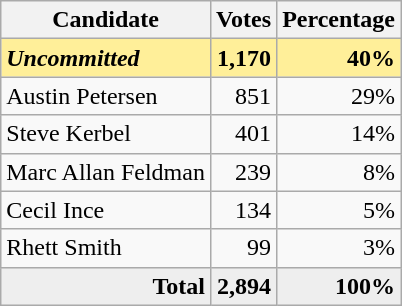<table class="wikitable" style="text-align:right;">
<tr>
<th>Candidate</th>
<th>Votes</th>
<th>Percentage</th>
</tr>
<tr style="background:#ffef99;">
<td style="text-align:left;"><strong><em>Uncommitted</em></strong></td>
<td><strong>1,170</strong></td>
<td><strong>40%</strong></td>
</tr>
<tr>
<td style="text-align:left;">Austin Petersen</td>
<td>851</td>
<td>29%</td>
</tr>
<tr>
<td style="text-align:left;">Steve Kerbel</td>
<td>401</td>
<td>14%</td>
</tr>
<tr>
<td style="text-align:left;">Marc Allan Feldman</td>
<td>239</td>
<td>8%</td>
</tr>
<tr>
<td style="text-align:left;">Cecil Ince</td>
<td>134</td>
<td>5%</td>
</tr>
<tr>
<td style="text-align:left;">Rhett Smith</td>
<td>99</td>
<td>3%</td>
</tr>
<tr style="background:#eee;">
<td style="margin-right:0.50px"><strong>Total</strong></td>
<td style="margin-right:0.50px"><strong>2,894</strong></td>
<td style="margin-right:0.50px"><strong>100%</strong></td>
</tr>
</table>
